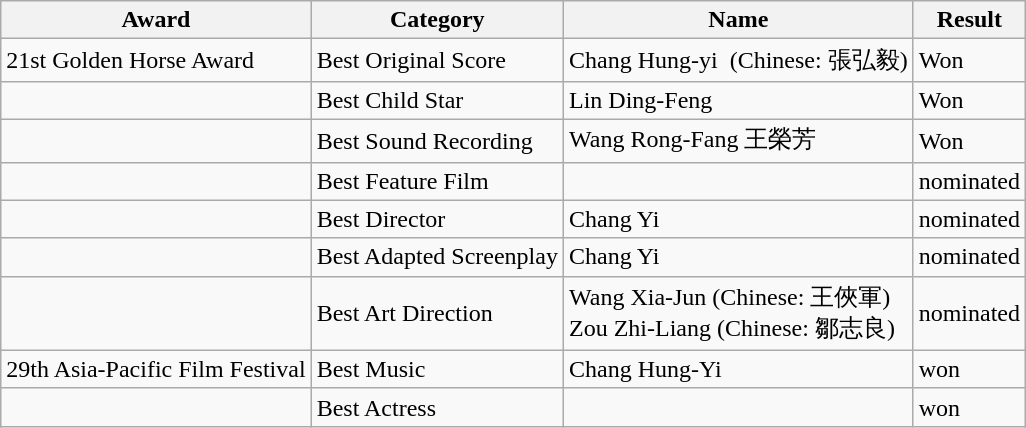<table class="wikitable">
<tr>
<th>Award</th>
<th>Category</th>
<th>Name</th>
<th>Result</th>
</tr>
<tr>
<td>21st Golden Horse Award</td>
<td>Best Original Score</td>
<td>Chang Hung-yi  (Chinese: 張弘毅)</td>
<td>Won</td>
</tr>
<tr>
<td></td>
<td>Best Child Star</td>
<td>Lin Ding-Feng</td>
<td>Won</td>
</tr>
<tr>
<td></td>
<td>Best Sound Recording</td>
<td>Wang Rong-Fang 王榮芳</td>
<td>Won</td>
</tr>
<tr>
<td></td>
<td>Best Feature Film</td>
<td></td>
<td>nominated</td>
</tr>
<tr>
<td></td>
<td>Best Director</td>
<td>Chang Yi</td>
<td>nominated</td>
</tr>
<tr>
<td></td>
<td>Best Adapted Screenplay</td>
<td>Chang Yi</td>
<td>nominated</td>
</tr>
<tr>
<td></td>
<td>Best Art Direction</td>
<td>Wang Xia-Jun (Chinese: 王俠軍)<br>Zou Zhi-Liang (Chinese: 鄒志良)</td>
<td>nominated</td>
</tr>
<tr>
<td>29th Asia-Pacific Film Festival</td>
<td>Best Music</td>
<td>Chang Hung-Yi</td>
<td>won</td>
</tr>
<tr>
<td></td>
<td>Best Actress</td>
<td></td>
<td>won</td>
</tr>
</table>
